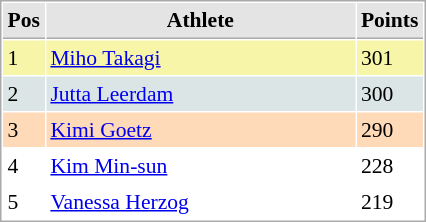<table cellspacing="1" cellpadding="3" style="border:1px solid #aaa; font-size:90%;">
<tr style="background:#e4e4e4;">
<th style="border-bottom:1px solid #aaa; width:10px;">Pos</th>
<th style="border-bottom:1px solid #aaa; width:200px;">Athlete</th>
<th style="border-bottom:1px solid #aaa; width:20px;">Points</th>
</tr>
<tr style="background:#f7f6a8;">
<td>1</td>
<td> <a href='#'>Miho Takagi</a></td>
<td>301</td>
</tr>
<tr style="background:#dce5e5;">
<td>2</td>
<td> <a href='#'>Jutta Leerdam</a></td>
<td>300</td>
</tr>
<tr style="background:#ffdab9;">
<td>3</td>
<td> <a href='#'>Kimi Goetz</a></td>
<td>290</td>
</tr>
<tr>
<td>4</td>
<td> <a href='#'>Kim Min-sun</a></td>
<td>228</td>
</tr>
<tr>
<td>5</td>
<td> <a href='#'>Vanessa Herzog</a></td>
<td>219</td>
</tr>
</table>
